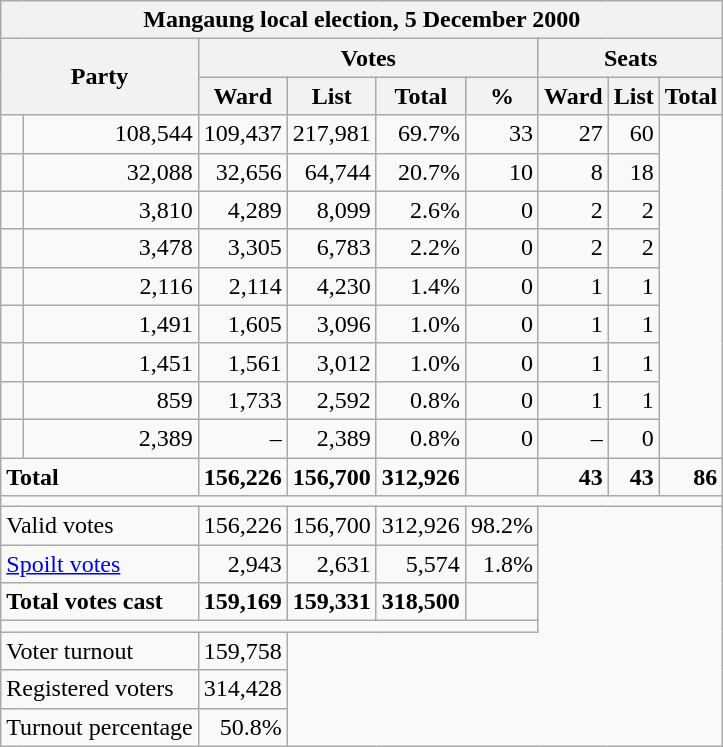<table class=wikitable style="text-align:right">
<tr>
<th colspan="9" align="center">Mangaung local election, 5 December 2000</th>
</tr>
<tr>
<th rowspan="2" colspan="2">Party</th>
<th colspan="4" align="center">Votes</th>
<th colspan="3" align="center">Seats</th>
</tr>
<tr>
<th>Ward</th>
<th>List</th>
<th>Total</th>
<th>%</th>
<th>Ward</th>
<th>List</th>
<th>Total</th>
</tr>
<tr>
<td></td>
<td>108,544</td>
<td>109,437</td>
<td>217,981</td>
<td>69.7%</td>
<td>33</td>
<td>27</td>
<td>60</td>
</tr>
<tr>
<td></td>
<td>32,088</td>
<td>32,656</td>
<td>64,744</td>
<td>20.7%</td>
<td>10</td>
<td>8</td>
<td>18</td>
</tr>
<tr>
<td></td>
<td>3,810</td>
<td>4,289</td>
<td>8,099</td>
<td>2.6%</td>
<td>0</td>
<td>2</td>
<td>2</td>
</tr>
<tr>
<td></td>
<td>3,478</td>
<td>3,305</td>
<td>6,783</td>
<td>2.2%</td>
<td>0</td>
<td>2</td>
<td>2</td>
</tr>
<tr>
<td></td>
<td>2,116</td>
<td>2,114</td>
<td>4,230</td>
<td>1.4%</td>
<td>0</td>
<td>1</td>
<td>1</td>
</tr>
<tr>
<td></td>
<td>1,491</td>
<td>1,605</td>
<td>3,096</td>
<td>1.0%</td>
<td>0</td>
<td>1</td>
<td>1</td>
</tr>
<tr>
<td></td>
<td>1,451</td>
<td>1,561</td>
<td>3,012</td>
<td>1.0%</td>
<td>0</td>
<td>1</td>
<td>1</td>
</tr>
<tr>
<td></td>
<td>859</td>
<td>1,733</td>
<td>2,592</td>
<td>0.8%</td>
<td>0</td>
<td>1</td>
<td>1</td>
</tr>
<tr>
<td></td>
<td>2,389</td>
<td>–</td>
<td>2,389</td>
<td>0.8%</td>
<td>0</td>
<td>–</td>
<td>0</td>
</tr>
<tr>
<td colspan="2" style="text-align:left"><strong>Total</strong></td>
<td><strong>156,226</strong></td>
<td><strong>156,700</strong></td>
<td><strong>312,926</strong></td>
<td></td>
<td><strong>43</strong></td>
<td><strong>43</strong></td>
<td><strong>86</strong></td>
</tr>
<tr>
<td colspan="9"></td>
</tr>
<tr>
<td colspan="2" style="text-align:left">Valid votes</td>
<td>156,226</td>
<td>156,700</td>
<td>312,926</td>
<td>98.2%</td>
</tr>
<tr>
<td colspan="2" style="text-align:left"><a href='#'>Spoilt votes</a></td>
<td>2,943</td>
<td>2,631</td>
<td>5,574</td>
<td>1.8%</td>
</tr>
<tr>
<td colspan="2" style="text-align:left"><strong>Total votes cast</strong></td>
<td><strong>159,169</strong></td>
<td><strong>159,331</strong></td>
<td><strong>318,500</strong></td>
<td></td>
</tr>
<tr>
<td colspan="6"></td>
</tr>
<tr>
<td colspan="2" style="text-align:left">Voter turnout</td>
<td>159,758</td>
</tr>
<tr>
<td colspan="2" style="text-align:left">Registered voters</td>
<td>314,428</td>
</tr>
<tr>
<td colspan="2" style="text-align:left">Turnout percentage</td>
<td>50.8%</td>
</tr>
</table>
